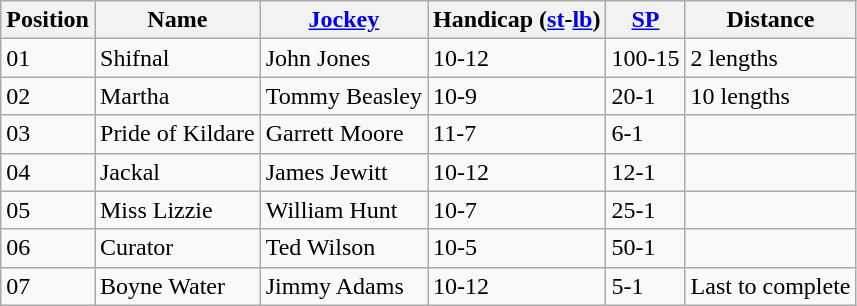<table class="wikitable sortable">
<tr>
<th data-sort-type="number">Position</th>
<th>Name</th>
<th><a href='#'>Jockey</a></th>
<th>Handicap (<a href='#'>st</a>-<a href='#'>lb</a>)</th>
<th><a href='#'>SP</a></th>
<th>Distance</th>
</tr>
<tr>
<td>01</td>
<td>Shifnal</td>
<td>John Jones</td>
<td>10-12</td>
<td>100-15</td>
<td>2 lengths</td>
</tr>
<tr>
<td>02</td>
<td>Martha</td>
<td>Tommy Beasley</td>
<td>10-9</td>
<td>20-1</td>
<td>10 lengths</td>
</tr>
<tr>
<td>03</td>
<td>Pride of Kildare</td>
<td>Garrett Moore</td>
<td>11-7</td>
<td>6-1</td>
<td></td>
</tr>
<tr>
<td>04</td>
<td>Jackal</td>
<td>James Jewitt</td>
<td>10-12</td>
<td>12-1</td>
<td></td>
</tr>
<tr>
<td>05</td>
<td>Miss Lizzie</td>
<td>William Hunt</td>
<td>10-7</td>
<td>25-1</td>
<td></td>
</tr>
<tr>
<td>06</td>
<td>Curator</td>
<td>Ted Wilson</td>
<td>10-5</td>
<td>50-1</td>
<td></td>
</tr>
<tr>
<td>07</td>
<td>Boyne Water</td>
<td>Jimmy Adams</td>
<td>10-12</td>
<td>5-1</td>
<td>Last to complete</td>
</tr>
</table>
